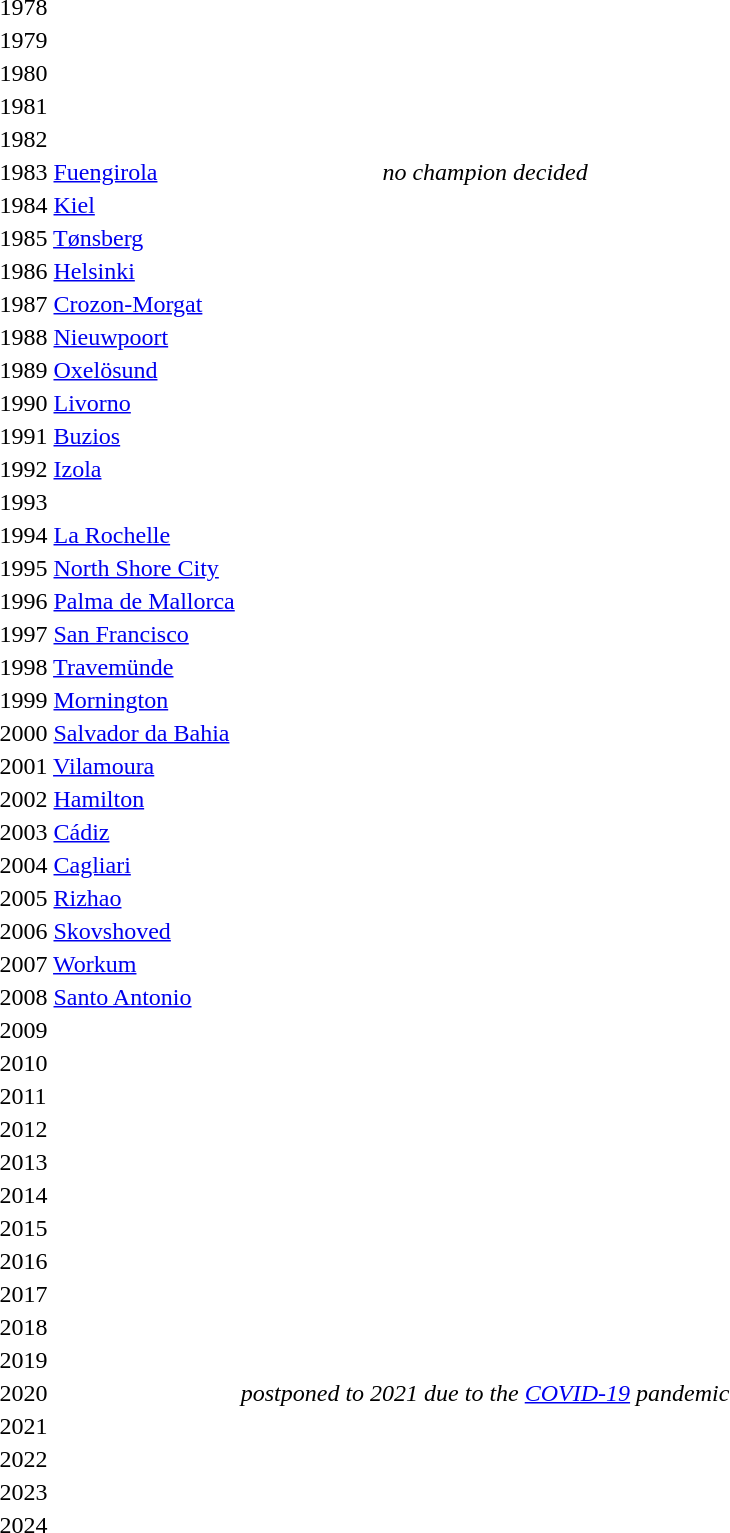<table>
<tr>
<td>1978</td>
<td></td>
<td></td>
<td></td>
<td></td>
</tr>
<tr>
<td>1979</td>
<td></td>
<td></td>
<td></td>
<td></td>
</tr>
<tr>
<td>1980</td>
<td></td>
<td></td>
<td></td>
<td></td>
</tr>
<tr>
<td>1981</td>
<td></td>
<td></td>
<td></td>
<td></td>
</tr>
<tr>
<td>1982</td>
<td></td>
<td></td>
<td></td>
<td></td>
</tr>
<tr>
<td>1983 <a href='#'>Fuengirola</a></td>
<td colspan=3 align=center><em>no champion decided</em></td>
<td></td>
</tr>
<tr>
<td>1984 <a href='#'>Kiel</a></td>
<td></td>
<td></td>
<td></td>
<td></td>
</tr>
<tr>
<td>1985 <a href='#'>Tønsberg</a></td>
<td></td>
<td></td>
<td></td>
<td></td>
</tr>
<tr>
<td>1986 <a href='#'>Helsinki</a></td>
<td></td>
<td></td>
<td></td>
<td></td>
</tr>
<tr>
<td>1987 <a href='#'>Crozon-Morgat</a></td>
<td></td>
<td></td>
<td></td>
<td></td>
</tr>
<tr>
<td>1988 <a href='#'>Nieuwpoort</a></td>
<td></td>
<td></td>
<td></td>
<td></td>
</tr>
<tr>
<td>1989 <a href='#'>Oxelösund</a></td>
<td></td>
<td></td>
<td></td>
<td></td>
</tr>
<tr>
<td>1990 <a href='#'>Livorno</a></td>
<td></td>
<td></td>
<td></td>
<td></td>
</tr>
<tr>
<td>1991 <a href='#'>Buzios</a></td>
<td></td>
<td></td>
<td></td>
<td></td>
</tr>
<tr>
<td>1992 <a href='#'>Izola</a></td>
<td></td>
<td></td>
<td></td>
<td></td>
</tr>
<tr>
<td>1993</td>
<td></td>
<td></td>
<td></td>
<td></td>
</tr>
<tr>
<td>1994 <a href='#'>La Rochelle</a></td>
<td></td>
<td></td>
<td></td>
<td></td>
</tr>
<tr>
<td>1995 <a href='#'>North Shore City</a></td>
<td></td>
<td></td>
<td></td>
<td></td>
</tr>
<tr>
<td>1996 <a href='#'>Palma de Mallorca</a></td>
<td></td>
<td></td>
<td></td>
<td></td>
</tr>
<tr>
<td>1997 <a href='#'>San Francisco</a></td>
<td></td>
<td></td>
<td></td>
<td></td>
</tr>
<tr>
<td>1998 <a href='#'>Travemünde</a></td>
<td></td>
<td></td>
<td></td>
<td></td>
</tr>
<tr>
<td>1999 <a href='#'>Mornington</a></td>
<td></td>
<td></td>
<td></td>
<td></td>
</tr>
<tr>
<td>2000 <a href='#'>Salvador da Bahia</a></td>
<td></td>
<td></td>
<td></td>
<td></td>
</tr>
<tr>
<td>2001 <a href='#'>Vilamoura</a></td>
<td></td>
<td></td>
<td></td>
<td></td>
</tr>
<tr>
<td>2002 <a href='#'>Hamilton</a></td>
<td></td>
<td></td>
<td></td>
<td></td>
</tr>
<tr>
<td>2003 <a href='#'>Cádiz</a></td>
<td></td>
<td></td>
<td></td>
<td></td>
</tr>
<tr>
<td>2004 <a href='#'>Cagliari</a></td>
<td></td>
<td></td>
<td></td>
<td></td>
</tr>
<tr>
<td>2005 <a href='#'>Rizhao</a></td>
<td></td>
<td></td>
<td></td>
<td></td>
</tr>
<tr>
<td>2006 <a href='#'>Skovshoved</a></td>
<td></td>
<td></td>
<td></td>
<td></td>
</tr>
<tr>
<td>2007 <a href='#'>Workum</a></td>
<td></td>
<td></td>
<td></td>
<td></td>
</tr>
<tr>
<td>2008 <a href='#'>Santo Antonio</a></td>
<td></td>
<td></td>
<td></td>
<td></td>
</tr>
<tr>
<td>2009</td>
<td></td>
<td></td>
<td></td>
<td></td>
</tr>
<tr>
<td>2010</td>
<td></td>
<td></td>
<td></td>
<td></td>
</tr>
<tr>
<td>2011</td>
<td></td>
<td></td>
<td></td>
<td></td>
</tr>
<tr>
<td>2012</td>
<td></td>
<td></td>
<td></td>
<td></td>
</tr>
<tr>
<td>2013</td>
<td></td>
<td></td>
<td></td>
<td></td>
</tr>
<tr>
<td>2014</td>
<td></td>
<td></td>
<td></td>
<td></td>
</tr>
<tr>
<td>2015</td>
<td></td>
<td></td>
<td></td>
<td></td>
</tr>
<tr>
<td>2016</td>
<td></td>
<td></td>
<td></td>
<td></td>
</tr>
<tr>
<td>2017</td>
<td></td>
<td></td>
<td></td>
<td></td>
</tr>
<tr>
<td>2018</td>
<td></td>
<td></td>
<td></td>
<td></td>
</tr>
<tr>
<td>2019</td>
<td></td>
<td></td>
<td></td>
<td></td>
</tr>
<tr>
<td>2020</td>
<td colspan=3 align=center><em>postponed to 2021 due to the <a href='#'>COVID-19</a> pandemic</em></td>
<td></td>
</tr>
<tr>
<td>2021</td>
<td></td>
<td></td>
<td></td>
<td></td>
</tr>
<tr>
<td>2022</td>
<td></td>
<td></td>
<td></td>
<td></td>
</tr>
<tr>
<td>2023</td>
<td></td>
<td></td>
<td></td>
<td></td>
</tr>
<tr>
<td>2024</td>
<td></td>
<td></td>
<td></td>
<td></td>
</tr>
</table>
